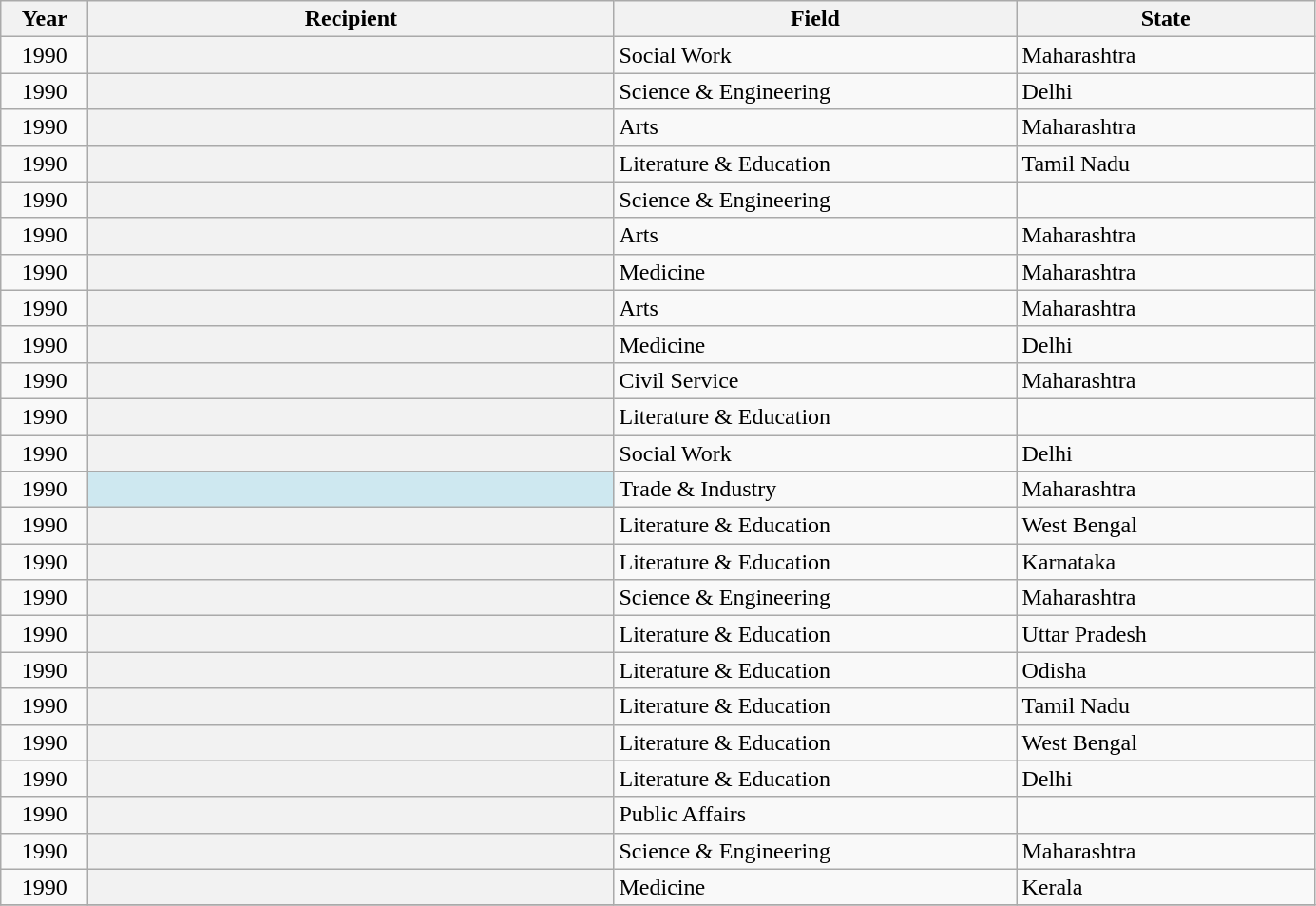<table class="wikitable plainrowheaders sortable" style="width:73%">
<tr>
<th scope="col" style="width:5%">Year</th>
<th scope="col" style="width:30%">Recipient</th>
<th scope="col" style="width:23%">Field</th>
<th scope="col" style="width:17%">State</th>
</tr>
<tr>
<td style="text-align:center;">1990</td>
<th scope="row"></th>
<td>Social Work</td>
<td>Maharashtra</td>
</tr>
<tr>
<td style="text-align:center;">1990</td>
<th scope="row"></th>
<td>Science & Engineering</td>
<td>Delhi</td>
</tr>
<tr>
<td style="text-align:center;">1990</td>
<th scope="row"></th>
<td>Arts</td>
<td>Maharashtra</td>
</tr>
<tr>
<td style="text-align:center;">1990</td>
<th scope="row"></th>
<td>Literature & Education</td>
<td>Tamil Nadu</td>
</tr>
<tr>
<td style="text-align:center;">1990</td>
<th scope="row"></th>
<td>Science & Engineering</td>
<td></td>
</tr>
<tr>
<td style="text-align:center;">1990</td>
<th scope="row"></th>
<td>Arts</td>
<td>Maharashtra</td>
</tr>
<tr>
<td style="text-align:center;">1990</td>
<th scope="row"></th>
<td>Medicine</td>
<td>Maharashtra</td>
</tr>
<tr>
<td style="text-align:center;">1990</td>
<th scope="row"></th>
<td>Arts</td>
<td>Maharashtra</td>
</tr>
<tr>
<td style="text-align:center;">1990</td>
<th scope="row"></th>
<td>Medicine</td>
<td>Delhi</td>
</tr>
<tr>
<td style="text-align:center;">1990</td>
<th scope="row"></th>
<td>Civil Service</td>
<td>Maharashtra</td>
</tr>
<tr>
<td style="text-align:center;">1990</td>
<th scope="row"></th>
<td>Literature & Education</td>
<td></td>
</tr>
<tr>
<td style="text-align:center;">1990</td>
<th scope="row"></th>
<td>Social Work</td>
<td>Delhi</td>
</tr>
<tr>
<td style="text-align:center;">1990</td>
<th scope="row" style="background-color:#CEE8F0;"></th>
<td>Trade & Industry</td>
<td>Maharashtra</td>
</tr>
<tr>
<td style="text-align:center;">1990</td>
<th scope="row"></th>
<td>Literature & Education</td>
<td>West Bengal</td>
</tr>
<tr>
<td style="text-align:center;">1990</td>
<th scope="row"></th>
<td>Literature & Education</td>
<td>Karnataka</td>
</tr>
<tr>
<td style="text-align:center;">1990</td>
<th scope="row"></th>
<td>Science & Engineering</td>
<td>Maharashtra</td>
</tr>
<tr>
<td style="text-align:center;">1990</td>
<th scope="row"></th>
<td>Literature & Education</td>
<td>Uttar Pradesh</td>
</tr>
<tr>
<td style="text-align:center;">1990</td>
<th scope="row"></th>
<td>Literature & Education</td>
<td>Odisha</td>
</tr>
<tr>
<td style="text-align:center;">1990</td>
<th scope="row"></th>
<td>Literature & Education</td>
<td>Tamil Nadu</td>
</tr>
<tr>
<td style="text-align:center;">1990</td>
<th scope="row"></th>
<td>Literature & Education</td>
<td>West Bengal</td>
</tr>
<tr>
<td style="text-align:center;">1990</td>
<th scope="row"></th>
<td>Literature & Education</td>
<td>Delhi</td>
</tr>
<tr>
<td style="text-align:center;">1990</td>
<th scope="row"></th>
<td>Public Affairs</td>
<td></td>
</tr>
<tr>
<td style="text-align:center;">1990</td>
<th scope="row"></th>
<td>Science & Engineering</td>
<td>Maharashtra</td>
</tr>
<tr>
<td style="text-align:center;">1990</td>
<th scope="row"></th>
<td>Medicine</td>
<td>Kerala</td>
</tr>
<tr>
</tr>
</table>
